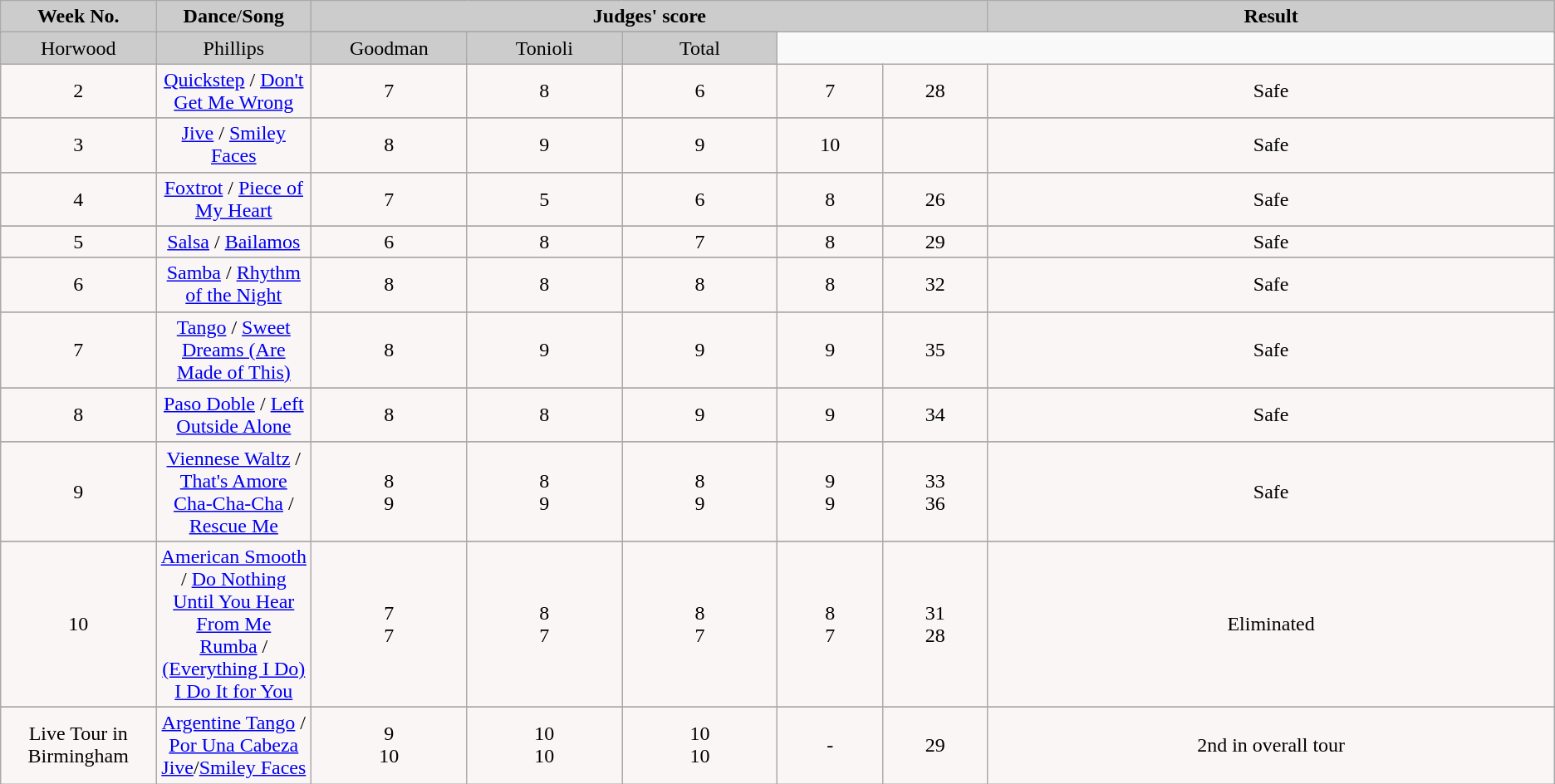<table class="wikitable" align="left">
<tr>
<td rowspan="2" bgcolor="CCCCCC" align="Center"><strong>Week No.</strong></td>
<td rowspan="2" bgcolor="CCCCCC" align="Center"><strong>Dance</strong>/<strong>Song</strong></td>
<td colspan="5" bgcolor="CCCCCC" align="Center"><strong>Judges' score</strong></td>
<td rowspan="2" bgcolor="CCCCCC" align="Center"><strong>Result</strong></td>
</tr>
<tr>
</tr>
<tr>
<td bgcolor="CCCCCC" width="10%" align="center">Horwood</td>
<td bgcolor="CCCCCC" width="10%" align="center">Phillips</td>
<td bgcolor="CCCCCC" width="10%" align="center">Goodman</td>
<td bgcolor="CCCCCC" width="10%" align="center">Tonioli</td>
<td bgcolor="CCCCCC" width="10%" align="center">Total</td>
</tr>
<tr>
</tr>
<tr>
<td align="center" bgcolor="FAF6F6">2</td>
<td align="center" bgcolor="FAF6F6"><a href='#'>Quickstep</a> / <a href='#'>Don't Get Me Wrong</a></td>
<td align="center" bgcolor="FAF6F6">7</td>
<td align="center" bgcolor="FAF6F6">8</td>
<td align="center" bgcolor="FAF6F6">6</td>
<td align="center" bgcolor="FAF6F6">7</td>
<td align="center" bgcolor="FAF6F6">28</td>
<td align="center" bgcolor="FAF6F6">Safe</td>
</tr>
<tr>
</tr>
<tr>
<td align="center" bgcolor="FAF6F6">3</td>
<td align="center" bgcolor="FAF6F6"><a href='#'>Jive</a> / <a href='#'>Smiley Faces</a></td>
<td align="center" bgcolor="FAF6F6">8</td>
<td align="center" bgcolor="FAF6F6">9</td>
<td align="center" bgcolor="FAF6F6">9</td>
<td align="center" bgcolor="FAF6F6">10</td>
<td align="center" bgcolor="FAF6F6"></td>
<td align="center" bgcolor="FAF6F6">Safe</td>
</tr>
<tr>
</tr>
<tr>
<td align="center" bgcolor="FAF6F6">4</td>
<td align="center" bgcolor="FAF6F6"><a href='#'>Foxtrot</a> / <a href='#'>Piece of My Heart</a></td>
<td align="center" bgcolor="FAF6F6">7</td>
<td align="center" bgcolor="FAF6F6">5</td>
<td align="center" bgcolor="FAF6F6">6</td>
<td align="center" bgcolor="FAF6F6">8</td>
<td align="center" bgcolor="FAF6F6">26</td>
<td align="center" bgcolor="FAF6F6">Safe</td>
</tr>
<tr>
</tr>
<tr>
<td align="center" bgcolor="FAF6F6">5</td>
<td align="center" bgcolor="FAF6F6"><a href='#'>Salsa</a> / <a href='#'>Bailamos</a></td>
<td align="center" bgcolor="FAF6F6">6</td>
<td align="center" bgcolor="FAF6F6">8</td>
<td align="center" bgcolor="FAF6F6">7</td>
<td align="center" bgcolor="FAF6F6">8</td>
<td align="center" bgcolor="FAF6F6">29</td>
<td align="center" bgcolor="FAF6F6">Safe</td>
</tr>
<tr>
</tr>
<tr>
<td align="center" bgcolor="FAF6F6">6</td>
<td align="center" bgcolor="FAF6F6"><a href='#'>Samba</a> / <a href='#'>Rhythm of the Night</a></td>
<td align="center" bgcolor="FAF6F6">8</td>
<td align="center" bgcolor="FAF6F6">8</td>
<td align="center" bgcolor="FAF6F6">8</td>
<td align="center" bgcolor="FAF6F6">8</td>
<td align="center" bgcolor="FAF6F6">32</td>
<td align="center" bgcolor="FAF6F6">Safe</td>
</tr>
<tr>
</tr>
<tr>
<td align="center" bgcolor="FAF6F6">7</td>
<td align="center" bgcolor="FAF6F6"><a href='#'>Tango</a> / <a href='#'>Sweet Dreams (Are Made of This)</a></td>
<td align="center" bgcolor="FAF6F6">8</td>
<td align="center" bgcolor="FAF6F6">9</td>
<td align="center" bgcolor="FAF6F6">9</td>
<td align="center" bgcolor="FAF6F6">9</td>
<td align="center" bgcolor="FAF6F6">35</td>
<td align="center" bgcolor="FAF6F6">Safe</td>
</tr>
<tr>
</tr>
<tr>
<td align="center" bgcolor="FAF6F6">8</td>
<td align="center" bgcolor="FAF6F6"><a href='#'>Paso Doble</a> / <a href='#'>Left Outside Alone</a></td>
<td align="center" bgcolor="FAF6F6">8</td>
<td align="center" bgcolor="FAF6F6">8</td>
<td align="center" bgcolor="FAF6F6">9</td>
<td align="center" bgcolor="FAF6F6">9</td>
<td align="center" bgcolor="FAF6F6">34</td>
<td align="center" bgcolor="FAF6F6">Safe</td>
</tr>
<tr>
</tr>
<tr>
<td align="center" bgcolor="FAF6F6">9</td>
<td align="center" bgcolor="FAF6F6"><a href='#'>Viennese Waltz</a> / <a href='#'>That's Amore</a><br><a href='#'>Cha-Cha-Cha</a> / <a href='#'>Rescue Me</a></td>
<td align="center" bgcolor="FAF6F6">8<br>9</td>
<td align="center" bgcolor="FAF6F6">8<br>9</td>
<td align="center" bgcolor="FAF6F6">8<br>9</td>
<td align="center" bgcolor="FAF6F6">9<br>9</td>
<td align="center" bgcolor="FAF6F6">33<br>36</td>
<td align="center" bgcolor="FAF6F6">Safe</td>
</tr>
<tr>
</tr>
<tr>
<td align="center" bgcolor="FAF6F6">10</td>
<td align="center" bgcolor="FAF6F6"><a href='#'>American Smooth</a> / <a href='#'>Do Nothing Until You Hear From Me</a><br><a href='#'>Rumba</a> / <a href='#'>(Everything I Do) I Do It for You</a></td>
<td align="center" bgcolor="FAF6F6">7<br>7</td>
<td align="center" bgcolor="FAF6F6">8<br>7</td>
<td align="center" bgcolor="FAF6F6">8<br>7</td>
<td align="center" bgcolor="FAF6F6">8<br>7</td>
<td align="center" bgcolor="FAF6F6">31<br>28</td>
<td align="center" bgcolor="FAF6F6">Eliminated</td>
</tr>
<tr>
</tr>
<tr>
<td align="center" bgcolor="FAF6F6"rowspan2>Live Tour in Birmingham</td>
<td align="center" bgcolor="FAF6F6"><a href='#'>Argentine Tango</a> / <a href='#'>Por Una Cabeza</a><br><a href='#'>Jive</a>/<a href='#'>Smiley Faces</a></td>
<td align="center" bgcolor="FAF6F6">9<br>10</td>
<td align="center" bgcolor="FAF6F6">10<br>10</td>
<td align="center" bgcolor="FAF6F6">10<br>10</td>
<td align="center" bgcolor="FAF6F6">-</td>
<td align="center" bgcolor="FAF6F6">29<br></td>
<td align="center" bgcolor="FAF6F6">2nd in overall tour</td>
</tr>
</table>
